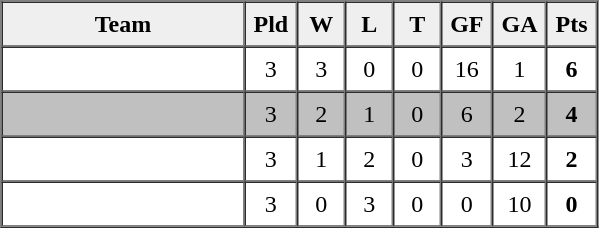<table border=1 cellpadding=5 cellspacing=0>
<tr>
<th bgcolor="#efefef" width="150">Team</th>
<th bgcolor="#efefef" width="20">Pld</th>
<th bgcolor="#efefef" width="20">W</th>
<th bgcolor="#efefef" width="20">L</th>
<th bgcolor="#efefef" width="20">T</th>
<th bgcolor="#efefef" width="20">GF</th>
<th bgcolor="#efefef" width="20">GA</th>
<th bgcolor="#efefef" width="20">Pts</th>
</tr>
<tr align=center>
<td align=left></td>
<td>3</td>
<td>3</td>
<td>0</td>
<td>0</td>
<td>16</td>
<td>1</td>
<td><strong>6</strong></td>
</tr>
<tr align=center bgcolor="silver">
<td align=left> </td>
<td>3</td>
<td>2</td>
<td>1</td>
<td>0</td>
<td>6</td>
<td>2</td>
<td><strong>4</strong></td>
</tr>
<tr align=center>
<td align=left></td>
<td>3</td>
<td>1</td>
<td>2</td>
<td>0</td>
<td>3</td>
<td>12</td>
<td><strong>2</strong></td>
</tr>
<tr align=center>
<td align=left></td>
<td>3</td>
<td>0</td>
<td>3</td>
<td>0</td>
<td>0</td>
<td>10</td>
<td><strong>0</strong></td>
</tr>
</table>
